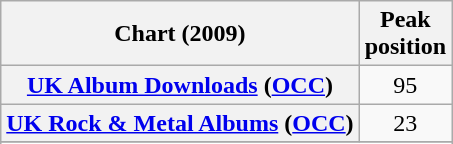<table class="wikitable sortable plainrowheaders" style="text-align:center">
<tr>
<th scope="col">Chart (2009)</th>
<th scope="col">Peak<br> position</th>
</tr>
<tr>
<th scope="row"><a href='#'>UK Album Downloads</a> (<a href='#'>OCC</a>)</th>
<td>95</td>
</tr>
<tr>
<th scope="row"><a href='#'>UK Rock & Metal Albums</a> (<a href='#'>OCC</a>)</th>
<td>23</td>
</tr>
<tr>
</tr>
<tr>
</tr>
<tr>
</tr>
<tr>
</tr>
<tr>
</tr>
<tr>
</tr>
</table>
